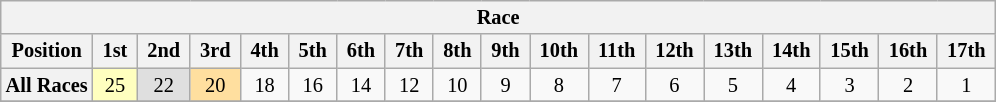<table class="wikitable" style="font-size:85%; text-align:center">
<tr>
<th colspan=18>Race</th>
</tr>
<tr>
<th>Position</th>
<th> 1st </th>
<th> 2nd </th>
<th> 3rd </th>
<th> 4th </th>
<th> 5th </th>
<th> 6th </th>
<th> 7th </th>
<th> 8th </th>
<th> 9th </th>
<th> 10th </th>
<th> 11th </th>
<th> 12th </th>
<th> 13th </th>
<th> 14th </th>
<th> 15th </th>
<th> 16th </th>
<th> 17th </th>
</tr>
<tr>
<th>All Races</th>
<td style="background:#FFFFBF;">25</td>
<td style="background:#DFDFDF;">22</td>
<td style="background:#FFDF9F;">20</td>
<td>18</td>
<td>16</td>
<td>14</td>
<td>12</td>
<td>10</td>
<td>9</td>
<td>8</td>
<td>7</td>
<td>6</td>
<td>5</td>
<td>4</td>
<td>3</td>
<td>2</td>
<td>1</td>
</tr>
<tr>
</tr>
</table>
